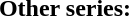<table style="width:100%;">
<tr>
<th colspan="3">Other series:</th>
</tr>
</table>
